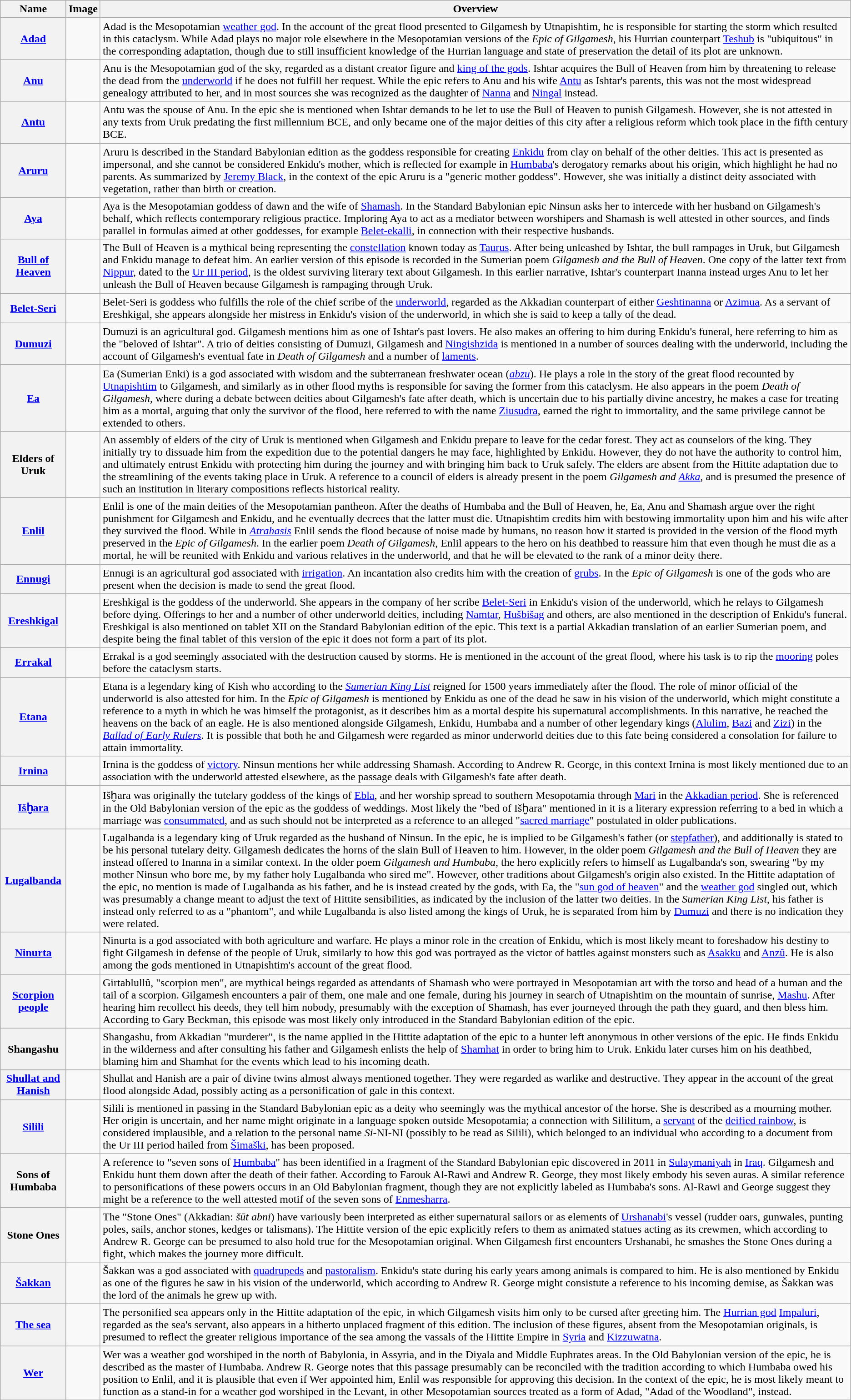<table class="wikitable">
<tr>
<th scope="col">Name</th>
<th scope="col">Image</th>
<th scope="col">Overview</th>
</tr>
<tr>
<th scope="row"><a href='#'>Adad</a></th>
<td></td>
<td>Adad is the Mesopotamian <a href='#'>weather god</a>. In the account of the great flood presented to Gilgamesh by Utnapishtim, he is responsible for starting the storm which resulted in this cataclysm. While Adad plays no major role elsewhere in the Mesopotamian versions of the <em>Epic of Gilgamesh</em>, his Hurrian counterpart <a href='#'>Teshub</a> is "ubiquitous" in the corresponding adaptation, though due to still insufficient knowledge of the Hurrian language and state of preservation the detail of its plot are unknown.</td>
</tr>
<tr>
<th scope="row"><a href='#'>Anu</a></th>
<td></td>
<td>Anu is the Mesopotamian god of the sky, regarded as a distant creator figure and <a href='#'>king of the gods</a>. Ishtar acquires the Bull of Heaven from him by threatening to release the dead from the <a href='#'>underworld</a> if he does not fulfill her request. While the epic refers to Anu and his wife <a href='#'>Antu</a> as Ishtar's parents, this was not the most widespread genealogy attributed to her, and in most sources she was recognized as the daughter of <a href='#'>Nanna</a> and <a href='#'>Ningal</a> instead.</td>
</tr>
<tr>
<th scope="row"><a href='#'>Antu</a></th>
<td></td>
<td>Antu was the spouse of Anu. In the epic she is mentioned when Ishtar demands to be let to use the Bull of Heaven to punish Gilgamesh. However, she is not attested in any texts from Uruk predating the first millennium BCE, and only became one of the major deities of this city after a religious reform which took place in the fifth century BCE.</td>
</tr>
<tr>
<th scope="row"><a href='#'>Aruru</a></th>
<td></td>
<td>Aruru is described in the Standard Babylonian edition as the goddess responsible for creating <a href='#'>Enkidu</a> from clay on behalf of the other deities. This act is presented as impersonal, and she cannot be considered Enkidu's mother, which is reflected for example in <a href='#'>Humbaba</a>'s derogatory remarks about his origin, which highlight he had no parents. As summarized by <a href='#'>Jeremy Black</a>, in the context of the epic Aruru is a "generic mother goddess". However, she was initially a distinct deity associated with vegetation, rather than birth or creation.</td>
</tr>
<tr>
<th scope="row"><a href='#'>Aya</a></th>
<td></td>
<td>Aya is the Mesopotamian goddess of dawn and the wife of <a href='#'>Shamash</a>. In the Standard Babylonian epic Ninsun asks her to intercede with her husband on Gilgamesh's behalf, which reflects contemporary religious practice. Imploring Aya to act as a mediator between worshipers and Shamash is well attested in other sources, and finds parallel in formulas aimed at other goddesses, for example <a href='#'>Belet-ekalli</a>, in connection with their respective husbands.</td>
</tr>
<tr>
<th scope="row"><a href='#'>Bull of Heaven</a></th>
<td></td>
<td>The Bull of Heaven is a mythical being representing the <a href='#'>constellation</a> known today as <a href='#'>Taurus</a>. After being unleashed by Ishtar, the bull rampages in Uruk, but Gilgamesh and Enkidu manage to defeat him. An earlier version of this episode is recorded in the Sumerian poem <em>Gilgamesh and the Bull of Heaven</em>. One copy of the latter text from <a href='#'>Nippur</a>, dated to the <a href='#'>Ur III period</a>, is the oldest surviving literary text about Gilgamesh. In this earlier narrative, Ishtar's counterpart Inanna instead urges Anu to let her unleash the Bull of Heaven because Gilgamesh is rampaging through Uruk.</td>
</tr>
<tr>
<th scope="row"><a href='#'>Belet-Seri</a></th>
<td></td>
<td>Belet-Seri is goddess who fulfills the role of the chief scribe of the <a href='#'>underworld</a>, regarded as the Akkadian counterpart of either <a href='#'>Geshtinanna</a> or <a href='#'>Azimua</a>. As a servant of Ereshkigal, she appears alongside her mistress in Enkidu's vision of the underworld, in which she is said to keep a tally of the dead.</td>
</tr>
<tr>
<th scope="row"><a href='#'>Dumuzi</a></th>
<td></td>
<td>Dumuzi is an agricultural god. Gilgamesh mentions him as one of Ishtar's past lovers. He also makes an offering to him during Enkidu's funeral, here referring to him as the "beloved of Ishtar". A trio of deities consisting of Dumuzi, Gilgamesh and <a href='#'>Ningishzida</a> is mentioned in a number of sources dealing with the underworld, including the account of Gilgamesh's eventual fate in <em>Death of Gilgamesh</em> and a number of <a href='#'>laments</a>.</td>
</tr>
<tr>
<th scope="row"><a href='#'>Ea</a></th>
<td></td>
<td>Ea (Sumerian Enki) is a god associated with wisdom and the subterranean freshwater ocean (<em><a href='#'>abzu</a></em>). He plays a role in the story of the great flood recounted by <a href='#'>Utnapishtim</a> to Gilgamesh, and similarly as in other flood myths is responsible for saving the former from this cataclysm. He also appears in the poem <em>Death of Gilgamesh</em>, where during a debate between deities about Gilgamesh's fate after death, which is uncertain due to his partially divine ancestry, he makes a case for treating him as a mortal, arguing that only the survivor of the flood, here referred to with the name <a href='#'>Ziusudra</a>, earned the right to immortality, and the same privilege cannot be extended to others.</td>
</tr>
<tr>
<th scope="row">Elders of Uruk</th>
<td></td>
<td>An assembly of elders of the city of Uruk is mentioned when Gilgamesh and Enkidu prepare to leave for the cedar forest. They act as counselors of the king. They initially try to dissuade him from the expedition due to the potential dangers he may face, highlighted by Enkidu. However, they do not have the authority to control him, and ultimately entrust Enkidu with protecting him during the journey and with bringing him back to Uruk safely. The elders are absent from the Hittite adaptation due to the streamlining of the events taking place in Uruk. A reference to a council of elders is already present in the poem <em>Gilgamesh and <a href='#'>Akka</a></em>, and is presumed the presence of such an institution in literary compositions reflects historical reality.</td>
</tr>
<tr>
<th scope="row"><a href='#'>Enlil</a></th>
<td></td>
<td>Enlil is one of the main deities of the Mesopotamian pantheon. After the deaths of Humbaba and the Bull of Heaven, he, Ea, Anu and Shamash argue over the right punishment for Gilgamesh and Enkidu, and he eventually decrees that the latter must die. Utnapishtim credits him with bestowing immortality upon him and his wife after they survived the flood. While in <em><a href='#'>Atrahasis</a></em> Enlil sends the flood because of noise made by humans, no reason how it started is provided in the version of the flood myth preserved in the <em>Epic of Gilgamesh</em>. In the earlier poem <em>Death of Gilgamesh</em>, Enlil appears to the hero on his deathbed to reassure him that even though he must die as a mortal, he will be reunited with Enkidu and various relatives in the underworld, and that he will be elevated to the rank of a minor deity there.</td>
</tr>
<tr>
<th scope="row"><a href='#'>Ennugi</a></th>
<td></td>
<td>Ennugi is an agricultural god associated with <a href='#'>irrigation</a>. An incantation also credits him with the creation of <a href='#'>grubs</a>. In the <em>Epic of Gilgamesh</em> is one of the gods who are present when the decision is made to send the great flood.</td>
</tr>
<tr>
<th scope="row"><a href='#'>Ereshkigal</a></th>
<td></td>
<td>Ereshkigal is the goddess of the underworld. She appears in the company of her scribe <a href='#'>Belet-Seri</a> in Enkidu's vision of the underworld, which he relays to Gilgamesh before dying. Offerings to her and a number of other underworld deities, including <a href='#'>Namtar</a>, <a href='#'>Hušbišag</a> and others, are also mentioned in the description of Enkidu's funeral. Ereshkigal is also mentioned on tablet XII on the Standard Babylonian edition of the epic. This text is a partial Akkadian translation of an earlier Sumerian poem, and despite being the final tablet of this version of the epic it does not form a part of its plot.</td>
</tr>
<tr>
<th scope="row"><a href='#'>Errakal</a></th>
<td></td>
<td>Errakal is a god seemingly associated with the destruction caused by storms. He is mentioned in the account of the great flood, where his task is to rip the <a href='#'>mooring</a> poles before the cataclysm starts.</td>
</tr>
<tr>
<th scope="row"><a href='#'>Etana</a></th>
<td></td>
<td>Etana is a legendary king of Kish who according to the <em><a href='#'>Sumerian King List</a></em> reigned for 1500 years immediately after the flood. The role of minor official of the underworld is also attested for him. In the <em>Epic of Gilgamesh</em> is mentioned by Enkidu as one of the dead he saw in his vision of the underworld, which might constitute a reference to a myth in which he was himself the protagonist, as it describes him as a mortal despite his supernatural accomplishments. In this narrative, he reached the heavens on the back of an eagle. He is also mentioned alongside Gilgamesh, Enkidu, Humbaba and a number of other legendary kings (<a href='#'>Alulim</a>, <a href='#'>Bazi</a> and <a href='#'>Zizi</a>) in the <em><a href='#'>Ballad of Early Rulers</a></em>. It is possible that both he and Gilgamesh were regarded as minor underworld deities due to this fate being considered a consolation for failure to attain immortality.</td>
</tr>
<tr>
<th scope="row"><a href='#'>Irnina</a></th>
<td></td>
<td>Irnina is the goddess of <a href='#'>victory</a>. Ninsun mentions her while addressing Shamash. According to Andrew R. George, in this context Irnina is most likely mentioned due to an association with the underworld attested elsewhere, as the passage deals with Gilgamesh's fate after death.</td>
</tr>
<tr>
<th scope="row"><a href='#'>Išḫara</a></th>
<td></td>
<td>Išḫara was originally the tutelary goddess of the kings of <a href='#'>Ebla</a>, and her worship spread to southern Mesopotamia through <a href='#'>Mari</a> in the <a href='#'>Akkadian period</a>. She is referenced in the Old Babylonian version of the epic as the goddess of weddings. Most likely the "bed of Išḫara" mentioned in it is a literary expression referring to a bed in which a marriage was <a href='#'>consummated</a>, and as such should not be interpreted as a reference to an alleged "<a href='#'>sacred marriage</a>" postulated in older publications.</td>
</tr>
<tr>
<th scope="row"><a href='#'>Lugalbanda</a></th>
<td></td>
<td>Lugalbanda is a legendary king of Uruk regarded as the husband of Ninsun. In the epic, he is implied to be Gilgamesh's father (or <a href='#'>stepfather</a>), and additionally is stated to be his personal tutelary deity. Gilgamesh dedicates the horns of the slain Bull of Heaven to him. However, in the older poem <em>Gilgamesh and the Bull of Heaven</em> they are instead offered to Inanna in a similar context. In the older poem <em>Gilgamesh and Humbaba</em>, the hero explicitly refers to himself as Lugalbanda's son, swearing "by my mother Ninsun who bore me, by my father holy Lugalbanda who sired me". However, other traditions about Gilgamesh's origin also existed. In the Hittite adaptation of the epic, no mention is made of Lugalbanda as his father, and he is instead created by the gods, with Ea, the "<a href='#'>sun god of heaven</a>" and the <a href='#'>weather god</a> singled out, which was presumably a change meant to adjust the text of Hittite sensibilities, as indicated by the inclusion of the latter two deities. In the <em>Sumerian King List</em>, his father is instead only referred to as a "phantom", and while Lugalbanda is also listed among the kings of Uruk, he is separated from him by <a href='#'>Dumuzi</a> and there is no indication they were related.</td>
</tr>
<tr>
<th scope="row"><a href='#'>Ninurta</a></th>
<td></td>
<td>Ninurta is a god associated with both agriculture and warfare. He plays a minor role in the creation of Enkidu, which is most likely meant to foreshadow his destiny to fight Gilgamesh in defense of the people of Uruk, similarly to how this god was portrayed as the victor of battles against monsters such as <a href='#'>Asakku</a> and <a href='#'>Anzû</a>. He is also among the gods mentioned in Utnapishtim's account of the great flood.</td>
</tr>
<tr>
<th scope="row"><a href='#'>Scorpion people</a></th>
<td></td>
<td>Girtablullû, "scorpion men", are mythical beings regarded as attendants of Shamash who were portrayed in Mesopotamian art with the torso and head of a human and the tail of a scorpion. Gilgamesh encounters a pair of them, one male and one female, during his journey in search of Utnapishtim on the mountain of sunrise, <a href='#'>Mashu</a>. After hearing him recollect his deeds, they tell him nobody, presumably with the exception of Shamash, has ever journeyed through the path they guard, and then bless him. According to Gary Beckman, this episode was most likely only introduced in the Standard Babylonian edition of the epic.</td>
</tr>
<tr>
<th scope="row">Shangashu</th>
<td></td>
<td>Shangashu, from Akkadian "murderer", is the name applied in the Hittite adaptation of the epic to a hunter left anonymous in other versions of the epic. He finds Enkidu in the wilderness and after consulting his father and Gilgamesh enlists the help of <a href='#'>Shamhat</a> in order to bring him to Uruk. Enkidu later curses him on his deathbed, blaming him and Shamhat for the events which lead to his incoming death.</td>
</tr>
<tr>
<th scope="row"><a href='#'>Shullat and Hanish</a></th>
<td></td>
<td>Shullat and Hanish are a pair of divine twins almost always mentioned together. They were regarded as warlike and destructive. They appear in the account of the great flood alongside Adad, possibly acting as a personification of gale in this context.</td>
</tr>
<tr>
<th scope="row"><a href='#'>Silili</a></th>
<td></td>
<td>Silili is mentioned in passing in the Standard Babylonian epic as a deity who seemingly was the mythical ancestor of the horse. She is described as a mourning mother. Her origin is uncertain, and her name might originate in a language spoken outside Mesopotamia; a connection with Sililitum, a <a href='#'>servant</a> of the <a href='#'>deified rainbow</a>, is considered implausible, and a relation to the personal name <em>Si</em>-NI-NI (possibly to be read as Silili), which belonged to an individual who according to a document from the Ur III period hailed from <a href='#'>Šimaški</a>, has been proposed.</td>
</tr>
<tr>
<th scope="row">Sons of Humbaba</th>
<td></td>
<td>A reference to "seven sons of <a href='#'>Humbaba</a>" has been identified in a fragment of the Standard Babylonian epic discovered in 2011 in <a href='#'>Sulaymaniyah</a> in <a href='#'>Iraq</a>. Gilgamesh and Enkidu hunt them down after the death of their father. According to Farouk Al-Rawi and Andrew R. George, they most likely embody his seven auras. A similar reference to personifications of these powers occurs in an Old Babylonian fragment, though they are not explicitly labeled as Humbaba's sons. Al-Rawi and George suggest they might be a reference to the well attested motif of the seven sons of <a href='#'>Enmesharra</a>.</td>
</tr>
<tr>
<th scope="row">Stone Ones</th>
<td></td>
<td>The "Stone Ones" (Akkadian: <em>šūt abni</em>) have variously been interpreted as either supernatural sailors or as elements of <a href='#'>Urshanabi</a>'s vessel (rudder oars, gunwales, punting poles, sails, anchor stones, kedges or talismans). The Hittite version of the epic explicitly refers to them as animated statues acting as its crewmen, which according to Andrew R. George can be presumed to also hold true for the Mesopotamian original. When Gilgamesh first encounters Urshanabi, he smashes the Stone Ones during a fight, which makes the journey more difficult.</td>
</tr>
<tr>
<th scope="row"><a href='#'>Šakkan</a></th>
<td></td>
<td>Šakkan was a god associated with <a href='#'>quadrupeds</a> and <a href='#'>pastoralism</a>. Enkidu's state during his early years among animals is compared to him. He is also mentioned by Enkidu as one of the figures he saw in his vision of the underworld, which according to Andrew R. George might consistute a reference to his incoming demise, as Šakkan was the lord of the animals he grew up with.</td>
</tr>
<tr>
<th scope="row"><a href='#'>The sea</a></th>
<td></td>
<td>The personified sea appears only in the Hittite adaptation of the epic, in which Gilgamesh visits him only to be cursed after greeting him. The <a href='#'>Hurrian god</a> <a href='#'>Impaluri</a>, regarded as the sea's servant, also appears in a hitherto unplaced fragment of this edition. The inclusion of these figures, absent from the Mesopotamian originals, is presumed to reflect the greater religious importance of the sea among the vassals of the Hittite Empire in <a href='#'>Syria</a> and <a href='#'>Kizzuwatna</a>.</td>
</tr>
<tr>
<th scope="row"><a href='#'>Wer</a></th>
<td></td>
<td>Wer was a weather god worshiped in the north of Babylonia, in Assyria, and in the Diyala and Middle Euphrates areas. In the Old Babylonian version of the epic, he is described as the master of Humbaba. Andrew R. George notes that this passage presumably can be reconciled with the tradition according to which Humbaba owed his position to Enlil, and it is plausible that even if Wer appointed him, Enlil was responsible for approving this decision. In the context of the epic, he is most likely meant to function as a stand-in for a weather god worshiped in the Levant, in other Mesopotamian sources treated as a form of Adad, "Adad of the Woodland", instead.</td>
</tr>
</table>
